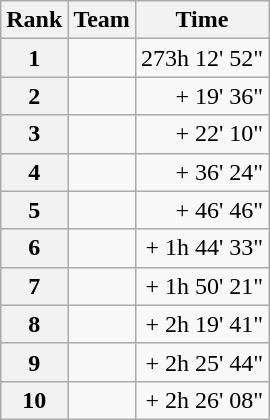<table class="wikitable">
<tr>
<th scope="col">Rank</th>
<th scope="col">Team</th>
<th scope="col">Time</th>
</tr>
<tr>
<th scope="row">1</th>
<td> </td>
<td style="text-align:right;">273h 12' 52"</td>
</tr>
<tr>
<th scope="row">2</th>
<td></td>
<td style="text-align:right;">+ 19' 36"</td>
</tr>
<tr>
<th scope="row">3</th>
<td></td>
<td style="text-align:right;">+ 22' 10"</td>
</tr>
<tr>
<th scope="row">4</th>
<td></td>
<td align=right>+ 36' 24"</td>
</tr>
<tr>
<th scope="row">5</th>
<td></td>
<td align=right>+ 46' 46"</td>
</tr>
<tr>
<th scope="row">6</th>
<td></td>
<td align=right>+ 1h 44' 33"</td>
</tr>
<tr>
<th scope="row">7</th>
<td></td>
<td align=right>+ 1h 50' 21"</td>
</tr>
<tr>
<th scope="row">8</th>
<td></td>
<td align=right>+ 2h 19' 41"</td>
</tr>
<tr>
<th scope="row">9</th>
<td></td>
<td align=right>+ 2h 25' 44"</td>
</tr>
<tr>
<th scope="row">10</th>
<td></td>
<td align=right>+ 2h 26' 08"</td>
</tr>
</table>
